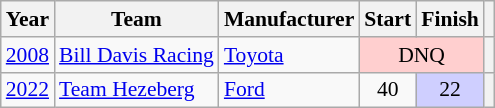<table class="wikitable" style="font-size: 90%;">
<tr>
<th scope="col">Year</th>
<th scope="col">Team</th>
<th scope="col">Manufacturer</th>
<th scope="col">Start</th>
<th scope="col">Finish</th>
<th scope="col"></th>
</tr>
<tr>
<td><a href='#'>2008</a></td>
<td nowrap><a href='#'>Bill Davis Racing</a></td>
<td><a href='#'>Toyota</a></td>
<td align=center colspan=2 style="background:#FFCFCF;">DNQ</td>
<th></th>
</tr>
<tr>
<td><a href='#'>2022</a></td>
<td nowrap><a href='#'>Team Hezeberg</a></td>
<td><a href='#'>Ford</a></td>
<td align=center>40</td>
<td align=center style=background:#CFCFFF;">22</td>
<th></th>
</tr>
</table>
